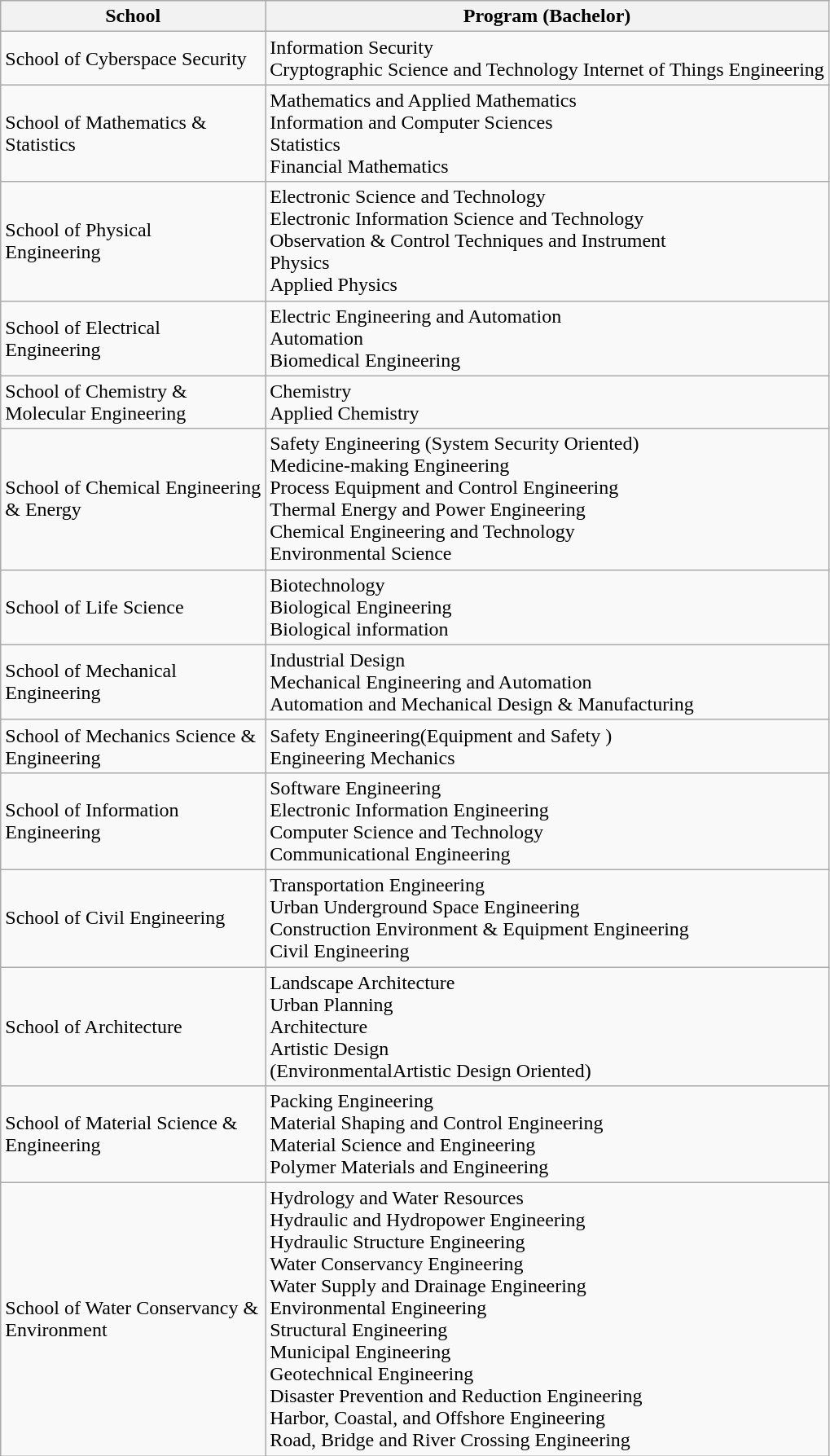<table class="wikitable">
<tr>
<th>School</th>
<th>Program (Bachelor)</th>
</tr>
<tr>
<td>School of Cyberspace Security</td>
<td>Information Security<br>Cryptographic Science and Technology
Internet of Things Engineering</td>
</tr>
<tr>
<td>School of Mathematics &<br>Statistics</td>
<td>Mathematics and Applied Mathematics<br>Information and Computer Sciences<br>Statistics<br>Financial Mathematics</td>
</tr>
<tr>
<td>School of Physical<br>Engineering</td>
<td>Electronic Science and Technology<br>Electronic Information Science and Technology<br>Observation & Control Techniques and Instrument<br>Physics<br>Applied Physics</td>
</tr>
<tr>
<td>School of Electrical<br>Engineering</td>
<td>Electric Engineering and Automation<br>Automation<br>Biomedical Engineering</td>
</tr>
<tr>
<td>School of Chemistry &<br>Molecular Engineering</td>
<td>Chemistry<br>Applied Chemistry</td>
</tr>
<tr>
<td>School of Chemical Engineering<br>&  Energy</td>
<td>Safety Engineering  (System Security Oriented)<br>Medicine-making Engineering<br>Process Equipment and Control Engineering<br>Thermal Energy and Power Engineering<br>Chemical Engineering and Technology<br>Environmental Science</td>
</tr>
<tr>
<td>School of Life Science</td>
<td>Biotechnology<br>Biological Engineering<br>Biological information</td>
</tr>
<tr>
<td>School of Mechanical<br>Engineering</td>
<td>Industrial Design<br>Mechanical Engineering and Automation<br>Automation and Mechanical Design & Manufacturing</td>
</tr>
<tr>
<td>School of Mechanics Science &<br>Engineering</td>
<td>Safety Engineering(Equipment and Safety )<br>Engineering Mechanics</td>
</tr>
<tr>
<td>School of Information<br>Engineering</td>
<td>Software Engineering<br>Electronic Information Engineering<br>Computer Science and Technology<br>Communicational Engineering</td>
</tr>
<tr>
<td>School of Civil Engineering</td>
<td>Transportation Engineering<br>Urban Underground Space Engineering<br>Construction Environment & Equipment Engineering<br>Civil Engineering</td>
</tr>
<tr>
<td>School of Architecture</td>
<td>Landscape Architecture<br>Urban Planning<br>Architecture<br>Artistic Design<br>(EnvironmentalArtistic Design Oriented)</td>
</tr>
<tr>
<td>School of Material Science &<br>Engineering</td>
<td>Packing Engineering<br>Material Shaping and Control Engineering<br>Material Science and Engineering<br>Polymer Materials and Engineering</td>
</tr>
<tr>
<td>School of Water Conservancy &<br>Environment</td>
<td>Hydrology and Water Resources<br>Hydraulic and Hydropower Engineering<br>Hydraulic Structure Engineering<br>Water Conservancy Engineering<br>Water Supply and Drainage Engineering<br>Environmental Engineering<br>Structural Engineering<br>Municipal Engineering<br>Geotechnical Engineering<br>Disaster Prevention and Reduction Engineering<br>Harbor, Coastal, and Offshore Engineering<br>Road, Bridge and River Crossing Engineering</td>
</tr>
</table>
